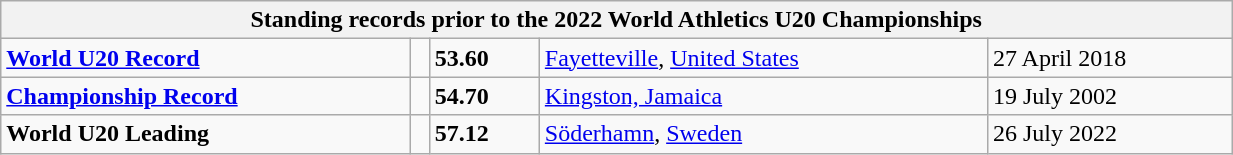<table class="wikitable" width=65%>
<tr>
<th colspan=5>Standing records prior to the 2022 World Athletics U20 Championships</th>
</tr>
<tr>
<td><strong><a href='#'>World U20 Record</a></strong></td>
<td></td>
<td><strong>53.60</strong></td>
<td><a href='#'>Fayetteville</a>, <a href='#'>United States</a></td>
<td>27 April 2018</td>
</tr>
<tr>
<td><strong><a href='#'>Championship Record</a></strong></td>
<td></td>
<td><strong>54.70</strong></td>
<td><a href='#'>Kingston, Jamaica</a></td>
<td>19 July 2002</td>
</tr>
<tr>
<td><strong>World U20 Leading</strong></td>
<td></td>
<td><strong>57.12</strong></td>
<td><a href='#'>Söderhamn</a>, <a href='#'>Sweden</a></td>
<td>26 July 2022</td>
</tr>
</table>
